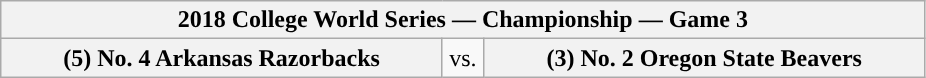<table class="wikitable">
<tr>
<th style="width: 595px;" colspan=3>2018 College World Series — Championship — Game 3</th>
</tr>
<tr>
<th style="width: 287px; ">(5) No. 4 Arkansas Razorbacks</th>
<td style="width: 20px; text-align:center">vs.</td>
<th style="width: 287px; ">(3) No. 2 Oregon State Beavers</th>
</tr>
</table>
